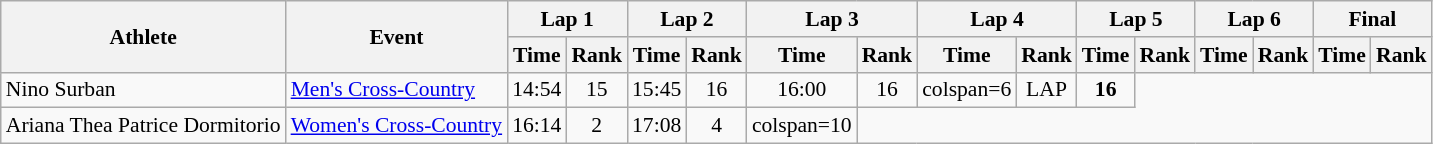<table class=wikitable style="font-size:90%; text-align:center">
<tr>
<th rowspan="2">Athlete</th>
<th rowspan="2">Event</th>
<th colspan=2>Lap 1</th>
<th colspan=2>Lap 2</th>
<th colspan=2>Lap 3</th>
<th colspan=2>Lap 4</th>
<th colspan=2>Lap 5</th>
<th colspan=2>Lap 6</th>
<th colspan=2>Final</th>
</tr>
<tr>
<th>Time</th>
<th>Rank</th>
<th>Time</th>
<th>Rank</th>
<th>Time</th>
<th>Rank</th>
<th>Time</th>
<th>Rank</th>
<th>Time</th>
<th>Rank</th>
<th>Time</th>
<th>Rank</th>
<th>Time</th>
<th>Rank</th>
</tr>
<tr>
<td align=left>Nino Surban</td>
<td align=left><a href='#'>Men's Cross-Country</a></td>
<td>14:54</td>
<td>15</td>
<td>15:45</td>
<td>16</td>
<td>16:00</td>
<td>16</td>
<td>colspan=6 </td>
<td>LAP</td>
<td><strong>16</strong></td>
</tr>
<tr>
<td align=left>Ariana Thea Patrice Dormitorio</td>
<td align=left><a href='#'>Women's Cross-Country</a></td>
<td>16:14</td>
<td>2</td>
<td>17:08</td>
<td>4</td>
<td>colspan=10 </td>
</tr>
</table>
